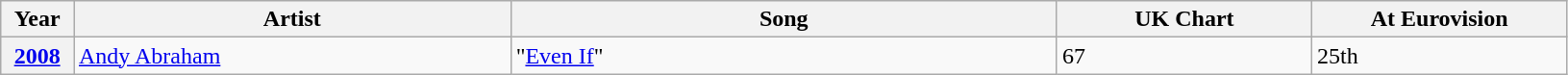<table class="wikitable sortable plainrowheaders" style="width:86%;">
<tr>
<th style="width:4%;">Year</th>
<th style="width:24%;">Artist</th>
<th style="width:30%;">Song</th>
<th style="width:14%;">UK Chart</th>
<th style="width:14%;">At Eurovision</th>
</tr>
<tr>
<th scope="row"><a href='#'>2008</a></th>
<td><a href='#'>Andy Abraham</a></td>
<td>"<a href='#'>Even If</a>"</td>
<td>67</td>
<td>25th</td>
</tr>
</table>
